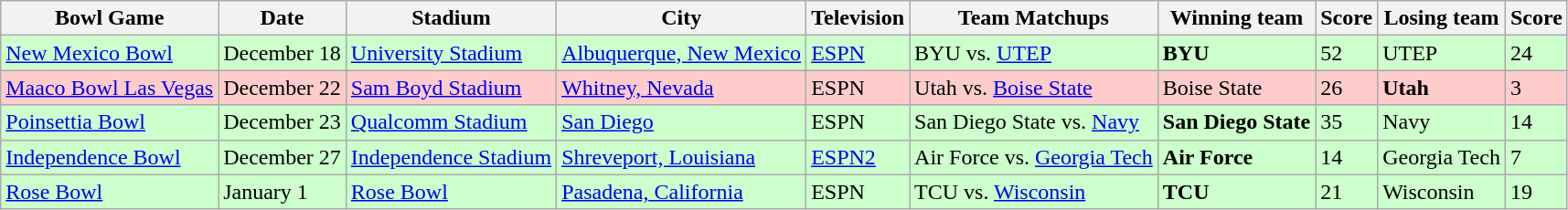<table class="wikitable">
<tr>
<th>Bowl Game</th>
<th>Date</th>
<th>Stadium</th>
<th>City</th>
<th>Television</th>
<th>Team Matchups</th>
<th>Winning team</th>
<th>Score</th>
<th>Losing team</th>
<th>Score</th>
</tr>
<tr bgcolor=#ccffcc>
<td><a href='#'>New Mexico Bowl</a></td>
<td>December 18</td>
<td><a href='#'>University Stadium</a></td>
<td><a href='#'>Albuquerque, New Mexico</a></td>
<td><a href='#'>ESPN</a></td>
<td>BYU vs. <a href='#'>UTEP</a></td>
<td><strong>BYU</strong></td>
<td>52</td>
<td>UTEP</td>
<td>24</td>
</tr>
<tr bgcolor=#ffcccc>
<td><a href='#'>Maaco Bowl Las Vegas</a></td>
<td>December 22</td>
<td><a href='#'>Sam Boyd Stadium</a></td>
<td><a href='#'>Whitney, Nevada</a></td>
<td>ESPN</td>
<td>Utah vs. <a href='#'>Boise State</a></td>
<td>Boise State</td>
<td>26</td>
<td><strong>Utah</strong></td>
<td>3</td>
</tr>
<tr bgcolor=#ccffcc>
<td><a href='#'>Poinsettia Bowl</a></td>
<td>December 23</td>
<td><a href='#'>Qualcomm Stadium</a></td>
<td><a href='#'>San Diego</a></td>
<td>ESPN</td>
<td>San Diego State vs. <a href='#'>Navy</a></td>
<td><strong>San Diego State</strong></td>
<td>35</td>
<td>Navy</td>
<td>14</td>
</tr>
<tr bgcolor=#ccffcc>
<td><a href='#'>Independence Bowl</a></td>
<td>December 27</td>
<td><a href='#'>Independence Stadium</a></td>
<td><a href='#'>Shreveport, Louisiana</a></td>
<td><a href='#'>ESPN2</a></td>
<td>Air Force vs. <a href='#'>Georgia Tech</a></td>
<td><strong>Air Force</strong></td>
<td>14</td>
<td>Georgia Tech</td>
<td>7</td>
</tr>
<tr bgcolor=#ccffcc>
<td><a href='#'>Rose Bowl</a></td>
<td>January 1</td>
<td><a href='#'>Rose Bowl</a></td>
<td><a href='#'>Pasadena, California</a></td>
<td>ESPN</td>
<td>TCU vs. <a href='#'>Wisconsin</a></td>
<td><strong>TCU</strong></td>
<td>21</td>
<td>Wisconsin</td>
<td>19</td>
</tr>
</table>
